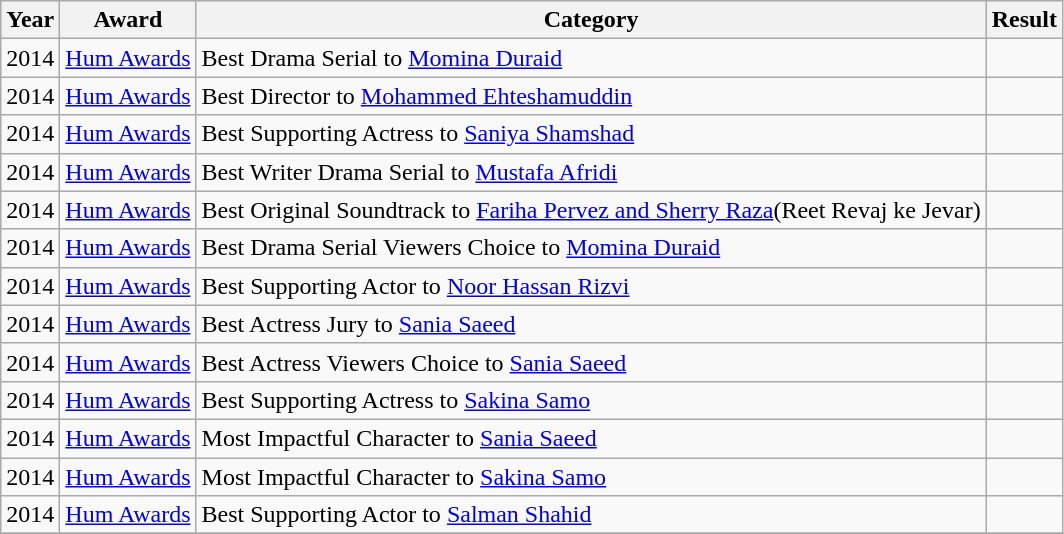<table class="wikitable sortable">
<tr>
<th>Year</th>
<th>Award</th>
<th>Category</th>
<th>Result</th>
</tr>
<tr>
<td>2014</td>
<td><a href='#'>Hum Awards</a></td>
<td>Best Drama Serial to <a href='#'>Momina Duraid</a></td>
<td></td>
</tr>
<tr>
<td>2014</td>
<td><a href='#'>Hum Awards</a></td>
<td>Best Director to <a href='#'>Mohammed Ehteshamuddin</a></td>
<td></td>
</tr>
<tr>
<td>2014</td>
<td><a href='#'>Hum Awards</a></td>
<td>Best Supporting Actress to <a href='#'>Saniya Shamshad</a></td>
<td></td>
</tr>
<tr>
<td>2014</td>
<td><a href='#'>Hum Awards</a></td>
<td>Best Writer Drama Serial to <a href='#'>Mustafa Afridi</a></td>
<td></td>
</tr>
<tr>
<td>2014</td>
<td><a href='#'>Hum Awards</a></td>
<td>Best Original Soundtrack to <a href='#'>Fariha Pervez and Sherry Raza</a>(Reet Revaj ke Jevar)</td>
<td></td>
</tr>
<tr>
<td>2014</td>
<td><a href='#'>Hum Awards</a></td>
<td>Best Drama Serial Viewers Choice to <a href='#'>Momina Duraid</a></td>
<td></td>
</tr>
<tr>
<td>2014</td>
<td><a href='#'>Hum Awards</a></td>
<td>Best Supporting Actor to <a href='#'>Noor Hassan Rizvi</a></td>
<td></td>
</tr>
<tr>
<td>2014</td>
<td><a href='#'>Hum Awards</a></td>
<td>Best Actress Jury to <a href='#'>Sania Saeed</a></td>
<td></td>
</tr>
<tr>
<td>2014</td>
<td><a href='#'>Hum Awards</a></td>
<td>Best Actress Viewers Choice to <a href='#'>Sania Saeed</a></td>
<td></td>
</tr>
<tr>
<td>2014</td>
<td><a href='#'>Hum Awards</a></td>
<td>Best Supporting Actress to <a href='#'>Sakina Samo</a></td>
<td></td>
</tr>
<tr>
<td>2014</td>
<td><a href='#'>Hum Awards</a></td>
<td>Most Impactful Character to <a href='#'>Sania Saeed</a></td>
<td></td>
</tr>
<tr>
<td>2014</td>
<td><a href='#'>Hum Awards</a></td>
<td>Most Impactful Character to <a href='#'>Sakina Samo</a></td>
<td></td>
</tr>
<tr>
<td>2014</td>
<td><a href='#'>Hum Awards</a></td>
<td>Best Supporting Actor to <a href='#'>Salman Shahid</a></td>
<td></td>
</tr>
<tr>
</tr>
</table>
